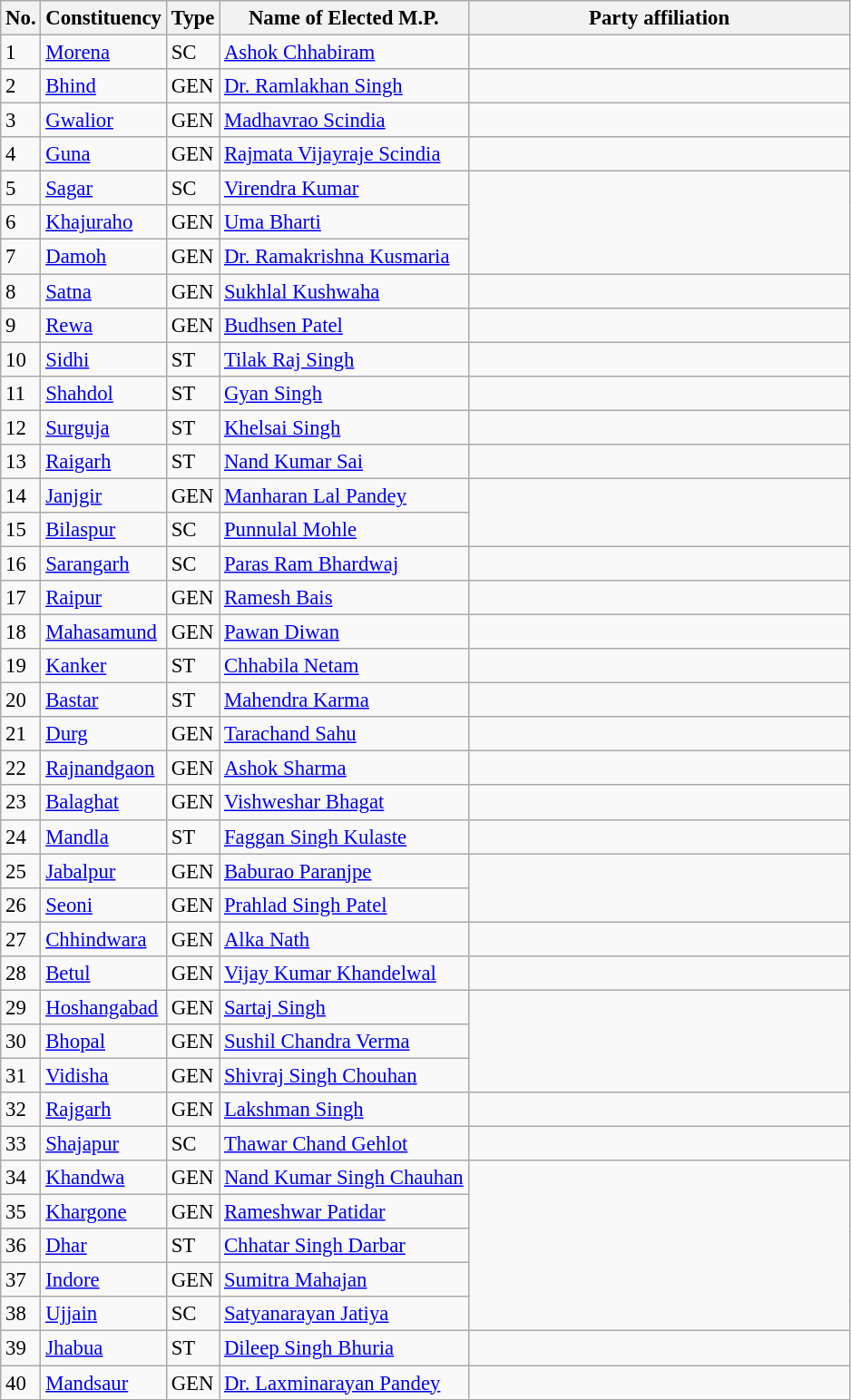<table class="wikitable" style="font-size:95%;">
<tr>
<th>No.</th>
<th>Constituency</th>
<th>Type</th>
<th>Name of Elected M.P.</th>
<th colspan="2" style="width:18em">Party affiliation</th>
</tr>
<tr>
<td>1</td>
<td><a href='#'>Morena</a></td>
<td>SC</td>
<td><a href='#'>Ashok Chhabiram</a></td>
<td></td>
</tr>
<tr>
<td>2</td>
<td><a href='#'>Bhind</a></td>
<td>GEN</td>
<td><a href='#'>Dr. Ramlakhan Singh</a></td>
</tr>
<tr>
<td>3</td>
<td><a href='#'>Gwalior</a></td>
<td>GEN</td>
<td><a href='#'>Madhavrao Scindia</a></td>
<td></td>
</tr>
<tr>
<td>4</td>
<td><a href='#'>Guna</a></td>
<td>GEN</td>
<td><a href='#'>Rajmata Vijayraje Scindia</a></td>
<td></td>
</tr>
<tr>
<td>5</td>
<td><a href='#'>Sagar</a></td>
<td>SC</td>
<td><a href='#'>Virendra Kumar</a></td>
</tr>
<tr>
<td>6</td>
<td><a href='#'>Khajuraho</a></td>
<td>GEN</td>
<td><a href='#'>Uma Bharti</a></td>
</tr>
<tr>
<td>7</td>
<td><a href='#'>Damoh</a></td>
<td>GEN</td>
<td><a href='#'>Dr. Ramakrishna Kusmaria</a></td>
</tr>
<tr>
<td>8</td>
<td><a href='#'>Satna</a></td>
<td>GEN</td>
<td><a href='#'>Sukhlal Kushwaha</a></td>
<td></td>
</tr>
<tr>
<td>9</td>
<td><a href='#'>Rewa</a></td>
<td>GEN</td>
<td><a href='#'>Budhsen Patel</a></td>
</tr>
<tr>
<td>10</td>
<td><a href='#'>Sidhi</a></td>
<td>ST</td>
<td><a href='#'>Tilak Raj Singh</a></td>
<td></td>
</tr>
<tr>
<td>11</td>
<td><a href='#'>Shahdol</a></td>
<td>ST</td>
<td><a href='#'>Gyan Singh</a></td>
<td></td>
</tr>
<tr>
<td>12</td>
<td><a href='#'>Surguja</a></td>
<td>ST</td>
<td><a href='#'>Khelsai Singh</a></td>
<td></td>
</tr>
<tr>
<td>13</td>
<td><a href='#'>Raigarh</a></td>
<td>ST</td>
<td><a href='#'>Nand Kumar Sai</a></td>
<td></td>
</tr>
<tr>
<td>14</td>
<td><a href='#'>Janjgir</a></td>
<td>GEN</td>
<td><a href='#'>Manharan Lal Pandey</a></td>
</tr>
<tr>
<td>15</td>
<td><a href='#'>Bilaspur</a></td>
<td>SC</td>
<td><a href='#'>Punnulal Mohle</a></td>
</tr>
<tr>
<td>16</td>
<td><a href='#'>Sarangarh</a></td>
<td>SC</td>
<td><a href='#'>Paras Ram Bhardwaj</a></td>
<td></td>
</tr>
<tr>
<td>17</td>
<td><a href='#'>Raipur</a></td>
<td>GEN</td>
<td><a href='#'>Ramesh Bais</a></td>
<td></td>
</tr>
<tr>
<td>18</td>
<td><a href='#'>Mahasamund</a></td>
<td>GEN</td>
<td><a href='#'>Pawan Diwan</a></td>
<td></td>
</tr>
<tr>
<td>19</td>
<td><a href='#'>Kanker</a></td>
<td>ST</td>
<td><a href='#'>Chhabila Netam</a></td>
</tr>
<tr>
<td>20</td>
<td><a href='#'>Bastar</a></td>
<td>ST</td>
<td><a href='#'>Mahendra Karma</a></td>
<td></td>
</tr>
<tr>
<td>21</td>
<td><a href='#'>Durg</a></td>
<td>GEN</td>
<td><a href='#'>Tarachand Sahu</a></td>
<td></td>
</tr>
<tr>
<td>22</td>
<td><a href='#'>Rajnandgaon</a></td>
<td>GEN</td>
<td><a href='#'>Ashok Sharma</a></td>
</tr>
<tr>
<td>23</td>
<td><a href='#'>Balaghat</a></td>
<td>GEN</td>
<td><a href='#'>Vishweshar Bhagat</a></td>
<td></td>
</tr>
<tr>
<td>24</td>
<td><a href='#'>Mandla</a></td>
<td>ST</td>
<td><a href='#'>Faggan Singh Kulaste</a></td>
<td></td>
</tr>
<tr>
<td>25</td>
<td><a href='#'>Jabalpur</a></td>
<td>GEN</td>
<td><a href='#'>Baburao Paranjpe</a></td>
</tr>
<tr>
<td>26</td>
<td><a href='#'>Seoni</a></td>
<td>GEN</td>
<td><a href='#'>Prahlad Singh Patel</a></td>
</tr>
<tr>
<td>27</td>
<td><a href='#'>Chhindwara</a></td>
<td>GEN</td>
<td><a href='#'>Alka Nath</a></td>
<td></td>
</tr>
<tr>
<td>28</td>
<td><a href='#'>Betul</a></td>
<td>GEN</td>
<td><a href='#'>Vijay Kumar Khandelwal</a></td>
<td></td>
</tr>
<tr>
<td>29</td>
<td><a href='#'>Hoshangabad</a></td>
<td>GEN</td>
<td><a href='#'>Sartaj Singh</a></td>
</tr>
<tr>
<td>30</td>
<td><a href='#'>Bhopal</a></td>
<td>GEN</td>
<td><a href='#'>Sushil Chandra Verma</a></td>
</tr>
<tr>
<td>31</td>
<td><a href='#'>Vidisha</a></td>
<td>GEN</td>
<td><a href='#'>Shivraj Singh Chouhan</a></td>
</tr>
<tr>
<td>32</td>
<td><a href='#'>Rajgarh</a></td>
<td>GEN</td>
<td><a href='#'>Lakshman Singh</a></td>
<td></td>
</tr>
<tr>
<td>33</td>
<td><a href='#'>Shajapur</a></td>
<td>SC</td>
<td><a href='#'>Thawar Chand Gehlot</a></td>
<td></td>
</tr>
<tr>
<td>34</td>
<td><a href='#'>Khandwa</a></td>
<td>GEN</td>
<td><a href='#'>Nand Kumar Singh Chauhan</a></td>
</tr>
<tr>
<td>35</td>
<td><a href='#'>Khargone</a></td>
<td>GEN</td>
<td><a href='#'>Rameshwar Patidar</a></td>
</tr>
<tr>
<td>36</td>
<td><a href='#'>Dhar</a></td>
<td>ST</td>
<td><a href='#'>Chhatar Singh Darbar</a></td>
</tr>
<tr>
<td>37</td>
<td><a href='#'>Indore</a></td>
<td>GEN</td>
<td><a href='#'>Sumitra Mahajan</a></td>
</tr>
<tr>
<td>38</td>
<td><a href='#'>Ujjain</a></td>
<td>SC</td>
<td><a href='#'>Satyanarayan Jatiya</a></td>
</tr>
<tr>
<td>39</td>
<td><a href='#'>Jhabua</a></td>
<td>ST</td>
<td><a href='#'>Dileep Singh Bhuria</a></td>
<td></td>
</tr>
<tr>
<td>40</td>
<td><a href='#'>Mandsaur</a></td>
<td>GEN</td>
<td><a href='#'>Dr. Laxminarayan Pandey</a></td>
<td></td>
</tr>
<tr>
</tr>
</table>
